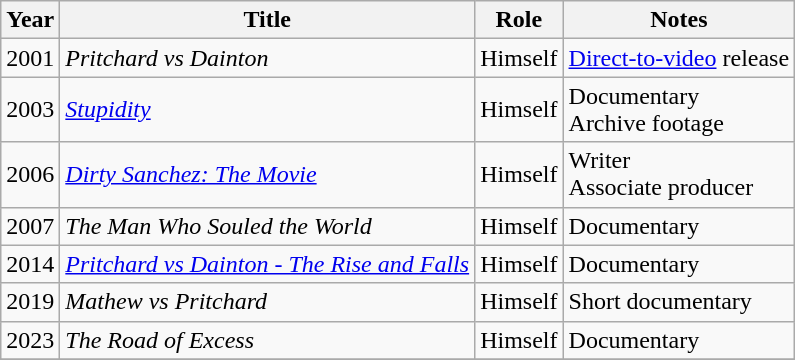<table class="wikitable sortable">
<tr>
<th>Year</th>
<th>Title</th>
<th>Role</th>
<th class="unsortable">Notes</th>
</tr>
<tr>
<td>2001</td>
<td><em>Pritchard vs Dainton</em></td>
<td>Himself</td>
<td><a href='#'>Direct-to-video</a> release</td>
</tr>
<tr>
<td>2003</td>
<td><em><a href='#'>Stupidity</a></em></td>
<td>Himself</td>
<td>Documentary<br>Archive footage</td>
</tr>
<tr>
<td>2006</td>
<td><em><a href='#'>Dirty Sanchez: The Movie</a></em></td>
<td>Himself</td>
<td>Writer<br>Associate producer</td>
</tr>
<tr>
<td>2007</td>
<td><em>The Man Who Souled the World</em></td>
<td>Himself</td>
<td>Documentary</td>
</tr>
<tr>
<td>2014</td>
<td><em><a href='#'>Pritchard vs Dainton - The Rise and Falls</a></em></td>
<td>Himself</td>
<td>Documentary</td>
</tr>
<tr>
<td>2019</td>
<td><em>Mathew vs Pritchard</em></td>
<td>Himself</td>
<td>Short documentary</td>
</tr>
<tr>
<td>2023</td>
<td><em>The Road of Excess</em></td>
<td>Himself</td>
<td>Documentary</td>
</tr>
<tr>
</tr>
</table>
